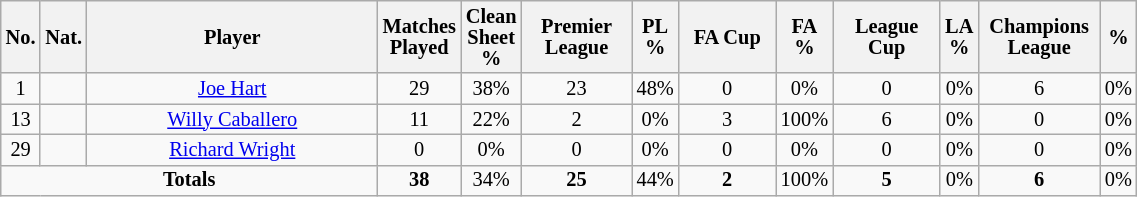<table class="wikitable sortable alternance" style="font-size:85%; text-align:center; line-height:14px; width:60%;">
<tr>
<th width=10>No.</th>
<th width=10>Nat.</th>
<th scope="col" style="width:275px;">Player</th>
<th>Matches Played</th>
<th>Clean Sheet %</th>
<th width=80>Premier League</th>
<th>PL<br>%</th>
<th width=80>FA Cup</th>
<th>FA<br>%</th>
<th width=80>League Cup</th>
<th>LA<br>%</th>
<th width=80>Champions League</th>
<th>%</th>
</tr>
<tr>
<td>1</td>
<td></td>
<td><a href='#'>Joe Hart</a></td>
<td>29</td>
<td>38%</td>
<td>23</td>
<td>48%</td>
<td>0</td>
<td>0%</td>
<td>0</td>
<td>0%</td>
<td>6</td>
<td>0%</td>
</tr>
<tr>
<td>13</td>
<td></td>
<td><a href='#'>Willy Caballero</a></td>
<td>11</td>
<td>22%</td>
<td>2</td>
<td>0%</td>
<td>3</td>
<td>100%</td>
<td>6</td>
<td>0%</td>
<td>0</td>
<td>0%</td>
</tr>
<tr>
<td>29</td>
<td></td>
<td><a href='#'>Richard Wright</a></td>
<td>0</td>
<td>0%</td>
<td>0</td>
<td>0%</td>
<td>0</td>
<td>0%</td>
<td>0</td>
<td>0%</td>
<td>0</td>
<td>0%</td>
</tr>
<tr class="sortbottom">
<td colspan="3"><strong>Totals</strong></td>
<td><strong>38</strong></td>
<td>34%</td>
<td><strong>25</strong></td>
<td>44%</td>
<td><strong>2</strong></td>
<td>100%</td>
<td><strong>5</strong></td>
<td>0%</td>
<td><strong>6</strong></td>
<td>0%</td>
</tr>
</table>
